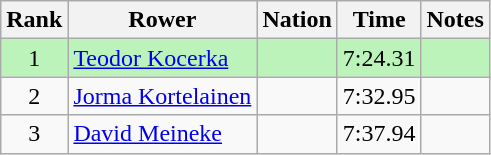<table class="wikitable sortable" style="text-align:center">
<tr>
<th>Rank</th>
<th>Rower</th>
<th>Nation</th>
<th>Time</th>
<th>Notes</th>
</tr>
<tr bgcolor=bbf3bb>
<td>1</td>
<td align=left><a href='#'>Teodor Kocerka</a></td>
<td align=left></td>
<td>7:24.31</td>
<td></td>
</tr>
<tr>
<td>2</td>
<td align=left><a href='#'>Jorma Kortelainen</a></td>
<td align=left></td>
<td>7:32.95</td>
<td></td>
</tr>
<tr>
<td>3</td>
<td align=left><a href='#'>David Meineke</a></td>
<td align=left></td>
<td>7:37.94</td>
<td></td>
</tr>
</table>
